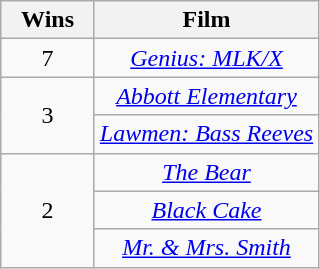<table class="wikitable" rowspan="2" style="text-align:center" background: #f6e39c;>
<tr>
<th scope="col" style="width:55px;">Wins</th>
<th scope="col" style="text-align:center;">Film</th>
</tr>
<tr>
<td>7</td>
<td><em><a href='#'>Genius: MLK/X</a></em></td>
</tr>
<tr>
<td rowspan="2">3</td>
<td><em><a href='#'>Abbott Elementary</a></em></td>
</tr>
<tr>
<td><em><a href='#'>Lawmen: Bass Reeves</a></em></td>
</tr>
<tr>
<td rowspan="3">2</td>
<td><em><a href='#'>The Bear</a></em></td>
</tr>
<tr>
<td><em><a href='#'>Black Cake</a></em></td>
</tr>
<tr>
<td><em><a href='#'>Mr. & Mrs. Smith</a></em></td>
</tr>
</table>
